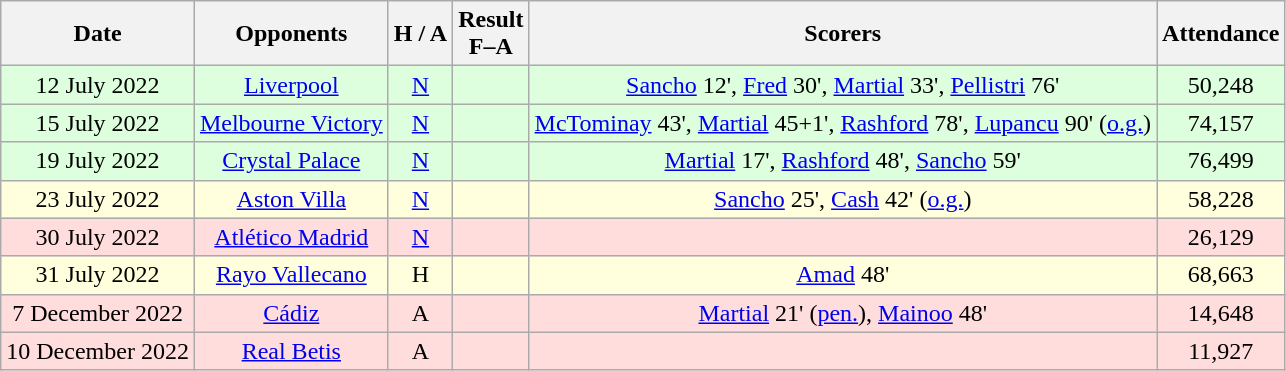<table class="wikitable" style="text-align:center">
<tr>
<th>Date</th>
<th>Opponents</th>
<th>H / A</th>
<th>Result<br>F–A</th>
<th>Scorers</th>
<th>Attendance</th>
</tr>
<tr bgcolor="#ddffdd">
<td>12 July 2022</td>
<td><a href='#'>Liverpool</a></td>
<td><a href='#'>N</a></td>
<td></td>
<td><a href='#'>Sancho</a> 12', <a href='#'>Fred</a> 30', <a href='#'>Martial</a> 33', <a href='#'>Pellistri</a> 76'</td>
<td>50,248</td>
</tr>
<tr bgcolor="#ddffdd">
<td>15 July 2022</td>
<td><a href='#'>Melbourne Victory</a></td>
<td><a href='#'>N</a></td>
<td></td>
<td><a href='#'>McTominay</a> 43', <a href='#'>Martial</a> 45+1', <a href='#'>Rashford</a> 78', <a href='#'>Lupancu</a> 90' (<a href='#'>o.g.</a>)</td>
<td>74,157</td>
</tr>
<tr bgcolor="#ddffdd">
<td>19 July 2022</td>
<td><a href='#'>Crystal Palace</a></td>
<td><a href='#'>N</a></td>
<td></td>
<td><a href='#'>Martial</a> 17', <a href='#'>Rashford</a> 48', <a href='#'>Sancho</a> 59'</td>
<td>76,499</td>
</tr>
<tr bgcolor="#ffffdd">
<td>23 July 2022</td>
<td><a href='#'>Aston Villa</a></td>
<td><a href='#'>N</a></td>
<td></td>
<td><a href='#'>Sancho</a> 25', <a href='#'>Cash</a> 42' (<a href='#'>o.g.</a>)</td>
<td>58,228</td>
</tr>
<tr bgcolor="#ffdddd">
<td>30 July 2022</td>
<td><a href='#'>Atlético Madrid</a></td>
<td><a href='#'>N</a></td>
<td></td>
<td></td>
<td>26,129</td>
</tr>
<tr bgcolor="#ffffdd">
<td>31 July 2022</td>
<td><a href='#'>Rayo Vallecano</a></td>
<td>H</td>
<td></td>
<td><a href='#'>Amad</a> 48'</td>
<td>68,663</td>
</tr>
<tr bgcolor="#ffdddd">
<td>7 December 2022</td>
<td><a href='#'>Cádiz</a></td>
<td>A</td>
<td></td>
<td><a href='#'>Martial</a> 21' (<a href='#'>pen.</a>), <a href='#'>Mainoo</a> 48'</td>
<td>14,648</td>
</tr>
<tr bgcolor="#ffdddd">
<td>10 December 2022</td>
<td><a href='#'>Real Betis</a></td>
<td>A</td>
<td></td>
<td></td>
<td>11,927</td>
</tr>
</table>
